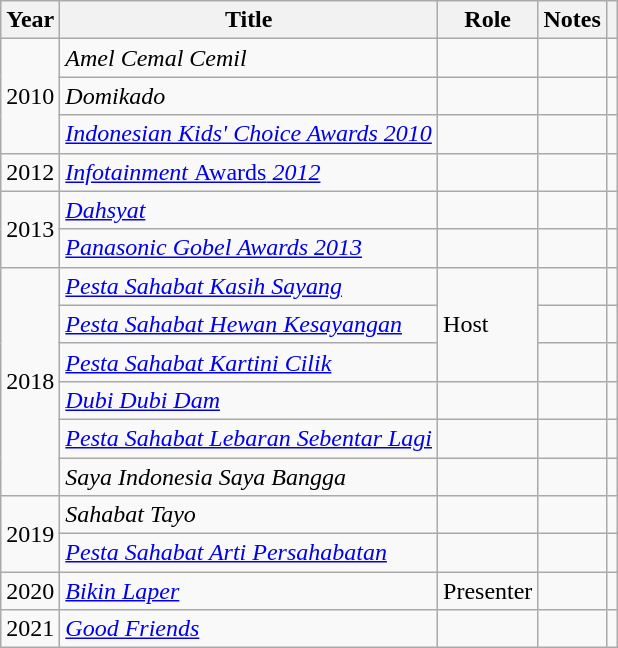<table class="wikitable unsortable">
<tr>
<th>Year</th>
<th>Title</th>
<th>Role</th>
<th>Notes</th>
<th></th>
</tr>
<tr>
<td rowspan="3">2010</td>
<td><em>Amel Cemal Cemil</em></td>
<td></td>
<td></td>
<td align="center"></td>
</tr>
<tr>
<td><em>Domikado</em></td>
<td></td>
<td></td>
<td align="center"></td>
</tr>
<tr>
<td><em><a href='#'>Indonesian Kids' Choice Awards 2010</a></em></td>
<td></td>
<td></td>
<td align="center"></td>
</tr>
<tr>
<td>2012</td>
<td><em><a href='#'>Infotainment </em>Awards<em> 2012</a></em></td>
<td></td>
<td></td>
<td align="center"></td>
</tr>
<tr>
<td rowspan="2">2013</td>
<td><em><a href='#'>Dahsyat</a></em></td>
<td></td>
<td></td>
<td align="center"></td>
</tr>
<tr>
<td><em><a href='#'>Panasonic Gobel Awards 2013</a></em></td>
<td></td>
<td></td>
<td align="center"></td>
</tr>
<tr>
<td rowspan="6">2018</td>
<td><em><a href='#'>Pesta Sahabat Kasih Sayang</a></em></td>
<td rowspan="3">Host</td>
<td></td>
<td align="center"></td>
</tr>
<tr>
<td><em><a href='#'>Pesta Sahabat Hewan Kesayangan</a></em></td>
<td></td>
<td align="center"></td>
</tr>
<tr>
<td><em><a href='#'>Pesta Sahabat Kartini Cilik</a></em></td>
<td></td>
<td align="center"></td>
</tr>
<tr>
<td><em><a href='#'>Dubi Dubi Dam</a></em></td>
<td></td>
<td></td>
<td align="center"></td>
</tr>
<tr>
<td><em><a href='#'>Pesta Sahabat Lebaran Sebentar Lagi</a></em></td>
<td></td>
<td></td>
<td align="center"></td>
</tr>
<tr>
<td><em>Saya Indonesia Saya Bangga</em></td>
<td></td>
<td></td>
<td align="center"></td>
</tr>
<tr>
<td rowspan="2">2019</td>
<td><em>Sahabat Tayo</em></td>
<td></td>
<td></td>
<td align="center"></td>
</tr>
<tr>
<td><em><a href='#'>Pesta Sahabat Arti Persahabatan</a></em></td>
<td></td>
<td></td>
<td align="center"></td>
</tr>
<tr>
<td>2020</td>
<td><em><a href='#'>Bikin Laper</a></em></td>
<td>Presenter</td>
<td></td>
<td></td>
</tr>
<tr>
<td>2021</td>
<td><em><a href='#'>Good Friends</a></em></td>
<td></td>
<td></td>
<td align="center"></td>
</tr>
</table>
